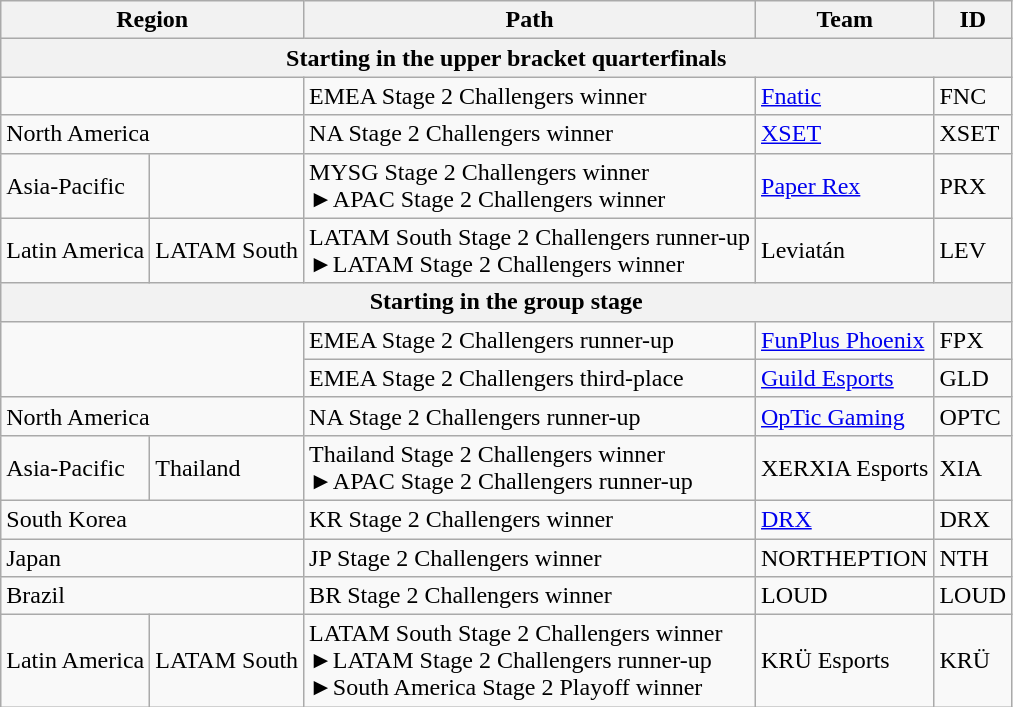<table class="wikitable" style="white-space:nowrap">
<tr>
<th colspan="2">Region</th>
<th>Path</th>
<th>Team</th>
<th>ID</th>
</tr>
<tr>
<th colspan="5">Starting in the upper bracket quarterfinals</th>
</tr>
<tr>
<td colspan="2" title="Europe, Middle East, Africa"></td>
<td>EMEA Stage 2 Challengers winner</td>
<td><a href='#'>Fnatic</a></td>
<td>FNC</td>
</tr>
<tr>
<td colspan="2">North America</td>
<td>NA Stage 2 Challengers winner</td>
<td><a href='#'>XSET</a></td>
<td>XSET</td>
</tr>
<tr>
<td title="Asia-Pacific">Asia-Pacific</td>
<td></td>
<td>MYSG Stage 2 Challengers winner<br>►APAC Stage 2 Challengers winner</td>
<td><a href='#'>Paper Rex</a></td>
<td>PRX</td>
</tr>
<tr>
<td title="Latin America">Latin America</td>
<td>LATAM South</td>
<td>LATAM South Stage 2 Challengers runner-up<br>►LATAM Stage 2 Challengers winner</td>
<td>Leviatán</td>
<td>LEV</td>
</tr>
<tr>
<th colspan="5">Starting in the group stage</th>
</tr>
<tr>
<td colspan="2" rowspan="2"></td>
<td>EMEA Stage 2 Challengers runner-up</td>
<td><a href='#'>FunPlus Phoenix</a></td>
<td>FPX</td>
</tr>
<tr>
<td>EMEA Stage 2 Challengers third-place</td>
<td><a href='#'>Guild Esports</a></td>
<td>GLD</td>
</tr>
<tr>
<td colspan="2">North America</td>
<td>NA Stage 2 Challengers runner-up</td>
<td><a href='#'>OpTic Gaming</a></td>
<td>OPTC</td>
</tr>
<tr>
<td>Asia-Pacific</td>
<td>Thailand</td>
<td>Thailand Stage 2 Challengers winner<br>►APAC Stage 2 Challengers runner-up</td>
<td>XERXIA Esports</td>
<td>XIA</td>
</tr>
<tr>
<td colspan="2">South Korea</td>
<td>KR Stage 2 Challengers winner</td>
<td><a href='#'>DRX</a></td>
<td>DRX</td>
</tr>
<tr>
<td colspan="2">Japan</td>
<td>JP Stage 2 Challengers winner</td>
<td>NORTHEPTION</td>
<td>NTH</td>
</tr>
<tr>
<td colspan="2">Brazil</td>
<td>BR Stage 2 Challengers winner</td>
<td>LOUD</td>
<td>LOUD</td>
</tr>
<tr>
<td>Latin America</td>
<td>LATAM South</td>
<td>LATAM South Stage 2 Challengers winner<br>►LATAM Stage 2 Challengers runner-up<br>►South America Stage 2 Playoff winner</td>
<td>KRÜ Esports</td>
<td>KRÜ</td>
</tr>
</table>
